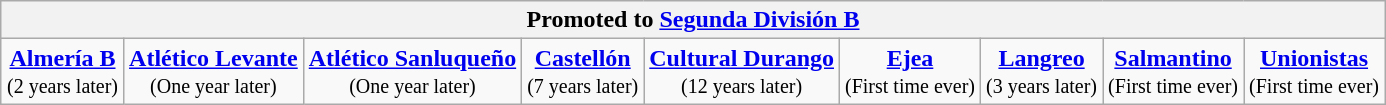<table class="wikitable" style="text-align: center; margin: 0 auto;">
<tr>
<th colspan="9">Promoted to <a href='#'>Segunda División B</a></th>
</tr>
<tr>
<td><strong><a href='#'>Almería B</a></strong><br><small>(2 years later)</small></td>
<td><strong><a href='#'>Atlético Levante</a></strong><br><small>(One year later)</small></td>
<td><strong><a href='#'>Atlético Sanluqueño</a></strong><br><small>(One year later)</small></td>
<td><strong><a href='#'>Castellón</a></strong><br><small>(7 years later)</small></td>
<td><strong><a href='#'>Cultural Durango</a></strong><br><small>(12 years later)</small></td>
<td><strong><a href='#'>Ejea</a></strong><br><small>(First time ever)</small></td>
<td><strong><a href='#'>Langreo</a></strong><br><small>(3 years later)</small></td>
<td><strong><a href='#'>Salmantino</a></strong><br><small>(First time ever)</small></td>
<td><strong><a href='#'>Unionistas</a></strong><br><small>(First time ever)</small></td>
</tr>
</table>
